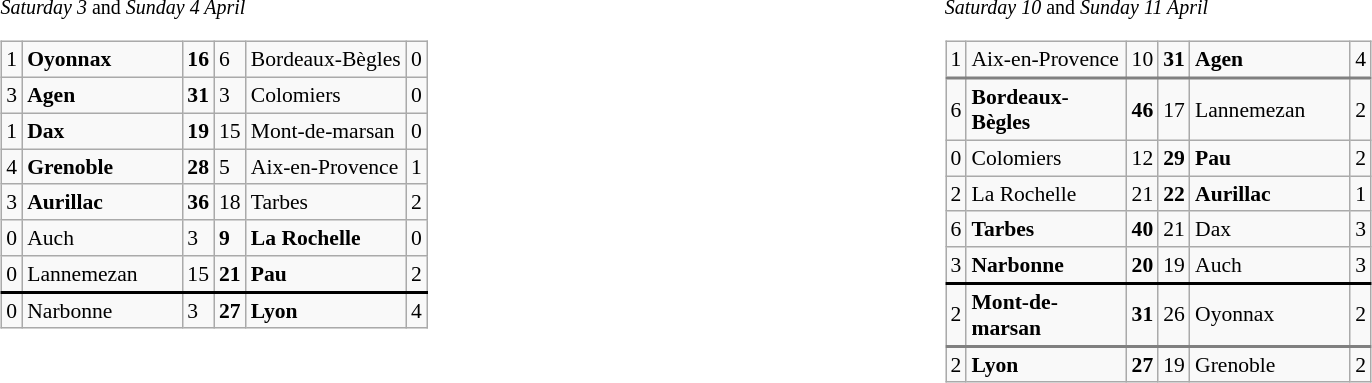<table width="100%" align="center" border="0" cellpadding="0" cellspacing="5">
<tr valign="top" align="left">
<td width="50%"><br><small><em>Saturday 3</em> and <em>Sunday 4 April</em></small><table class="wikitable gauche" cellpadding="0" cellspacing="0" style="font-size:90%;">
<tr>
<td>1</td>
<td width="100px"><strong>Oyonnax</strong></td>
<td><strong>16</strong></td>
<td>6</td>
<td width="100px">Bordeaux-Bègles</td>
<td>0</td>
</tr>
<tr>
<td>3</td>
<td><strong>Agen</strong></td>
<td><strong>31</strong></td>
<td>3</td>
<td>Colomiers</td>
<td>0</td>
</tr>
<tr>
<td>1</td>
<td><strong>Dax</strong></td>
<td><strong>19</strong></td>
<td>15</td>
<td>Mont-de-marsan</td>
<td>0</td>
</tr>
<tr>
<td>4</td>
<td><strong>Grenoble</strong></td>
<td><strong>28</strong></td>
<td>5</td>
<td>Aix-en-Provence</td>
<td>1</td>
</tr>
<tr>
<td>3</td>
<td><strong>Aurillac</strong></td>
<td><strong>36</strong></td>
<td>18</td>
<td>Tarbes</td>
<td>2</td>
</tr>
<tr>
<td>0</td>
<td>Auch</td>
<td>3</td>
<td><strong>9</strong></td>
<td><strong>La Rochelle</strong></td>
<td>0</td>
</tr>
<tr style="border-bottom:2px solid black;">
<td>0</td>
<td>Lannemezan</td>
<td>15</td>
<td><strong>21</strong></td>
<td><strong>Pau</strong></td>
<td>2</td>
</tr>
<tr>
<td>0</td>
<td>Narbonne</td>
<td>3</td>
<td><strong>27</strong></td>
<td><strong>Lyon</strong></td>
<td>4</td>
</tr>
</table>
</td>
<td width="50%"><br><small><em>Saturday 10</em> and <em>Sunday 11 April</em></small><table class="wikitable gauche" cellpadding="0" cellspacing="0" style="font-size:90%;">
<tr style="border-bottom:2px solid grey;">
<td>1</td>
<td width="100px">Aix-en-Provence</td>
<td>10</td>
<td><strong>31</strong></td>
<td width="100px"><strong>Agen</strong></td>
<td>4</td>
</tr>
<tr>
<td>6</td>
<td><strong>Bordeaux-Bègles</strong></td>
<td><strong>46</strong></td>
<td>17</td>
<td>Lannemezan</td>
<td>2</td>
</tr>
<tr>
<td>0</td>
<td>Colomiers</td>
<td>12</td>
<td><strong>29</strong></td>
<td><strong>Pau</strong></td>
<td>2</td>
</tr>
<tr>
<td>2</td>
<td>La Rochelle</td>
<td>21</td>
<td><strong>22</strong></td>
<td><strong>Aurillac</strong></td>
<td>1</td>
</tr>
<tr>
<td>6</td>
<td><strong>Tarbes</strong></td>
<td><strong>40</strong></td>
<td>21</td>
<td>Dax</td>
<td>3</td>
</tr>
<tr style="border-bottom:2px solid black;">
<td>3</td>
<td><strong>Narbonne</strong></td>
<td><strong>20</strong></td>
<td>19</td>
<td>Auch</td>
<td>3</td>
</tr>
<tr style="border-bottom:2px solid grey;">
<td>2</td>
<td><strong>Mont-de-marsan</strong></td>
<td><strong>31</strong></td>
<td>26</td>
<td>Oyonnax</td>
<td>2</td>
</tr>
<tr>
<td>2</td>
<td><strong>Lyon</strong></td>
<td><strong>27</strong></td>
<td>19</td>
<td>Grenoble</td>
<td>2</td>
</tr>
</table>
</td>
</tr>
</table>
